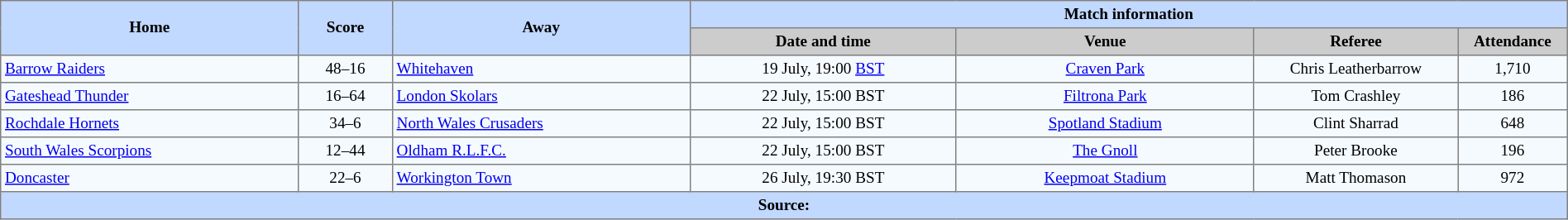<table border=1 style="border-collapse:collapse; font-size:80%; text-align:center;" cellpadding=3 cellspacing=0 width=100%>
<tr bgcolor=#C1D8FF>
<th rowspan=2 width=19%>Home</th>
<th rowspan=2 width=6%>Score</th>
<th rowspan=2 width=19%>Away</th>
<th colspan=6>Match information</th>
</tr>
<tr bgcolor=#CCCCCC>
<th width=17%>Date and time</th>
<th width=19%>Venue</th>
<th width=13%>Referee</th>
<th width=7%>Attendance</th>
</tr>
<tr bgcolor=#F5FAFF>
<td align=left> <a href='#'>Barrow Raiders</a></td>
<td>48–16</td>
<td align=left> <a href='#'>Whitehaven</a></td>
<td>19 July, 19:00 <a href='#'>BST</a></td>
<td><a href='#'>Craven Park</a></td>
<td>Chris Leatherbarrow</td>
<td>1,710</td>
</tr>
<tr bgcolor=#F5FAFF>
<td align=left> <a href='#'>Gateshead Thunder</a></td>
<td>16–64</td>
<td align=left> <a href='#'>London Skolars</a></td>
<td>22 July, 15:00 BST</td>
<td><a href='#'>Filtrona Park</a></td>
<td>Tom Crashley</td>
<td>186</td>
</tr>
<tr bgcolor=#F5FAFF>
<td align=left> <a href='#'>Rochdale Hornets</a></td>
<td>34–6</td>
<td align=left> <a href='#'>North Wales Crusaders</a></td>
<td>22 July, 15:00 BST</td>
<td><a href='#'>Spotland Stadium</a></td>
<td>Clint Sharrad</td>
<td>648</td>
</tr>
<tr bgcolor=#F5FAFF>
<td align=left> <a href='#'>South Wales Scorpions</a></td>
<td>12–44</td>
<td align=left> <a href='#'>Oldham R.L.F.C.</a></td>
<td>22 July, 15:00 BST</td>
<td><a href='#'>The Gnoll</a></td>
<td>Peter Brooke</td>
<td>196</td>
</tr>
<tr bgcolor=#F5FAFF>
<td align=left> <a href='#'>Doncaster</a></td>
<td>22–6</td>
<td align=left> <a href='#'>Workington Town</a></td>
<td>26 July, 19:30 BST</td>
<td><a href='#'>Keepmoat Stadium</a></td>
<td>Matt Thomason</td>
<td>972</td>
</tr>
<tr bgcolor=#C1D8FF>
<th colspan=12>Source:</th>
</tr>
</table>
